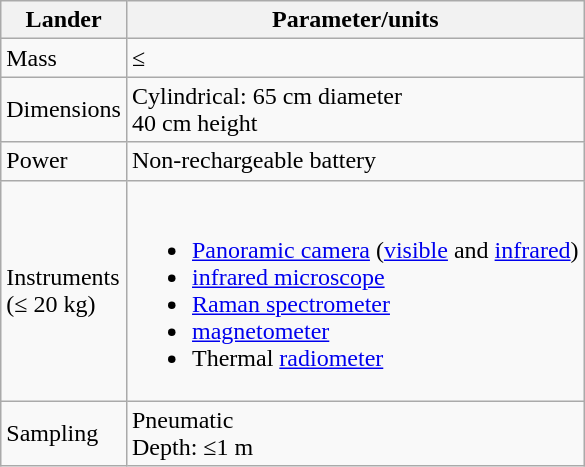<table class="wikitable floatright">
<tr>
<th>Lander<br></th>
<th>Parameter/units<br></th>
</tr>
<tr>
<td>Mass</td>
<td>≤ </td>
</tr>
<tr>
<td>Dimensions</td>
<td>Cylindrical: 65 cm diameter<br>40 cm height</td>
</tr>
<tr>
<td>Power</td>
<td>Non-rechargeable battery</td>
</tr>
<tr>
<td>Instruments<br>(≤ 20 kg)</td>
<td><br><ul><li><a href='#'>Panoramic camera</a> (<a href='#'>visible</a> and <a href='#'>infrared</a>)</li><li><a href='#'>infrared microscope</a></li><li><a href='#'>Raman spectrometer</a></li><li><a href='#'>magnetometer</a></li><li>Thermal <a href='#'>radiometer</a></li></ul></td>
</tr>
<tr>
<td>Sampling</td>
<td>Pneumatic<br>Depth: ≤1 m</td>
</tr>
</table>
